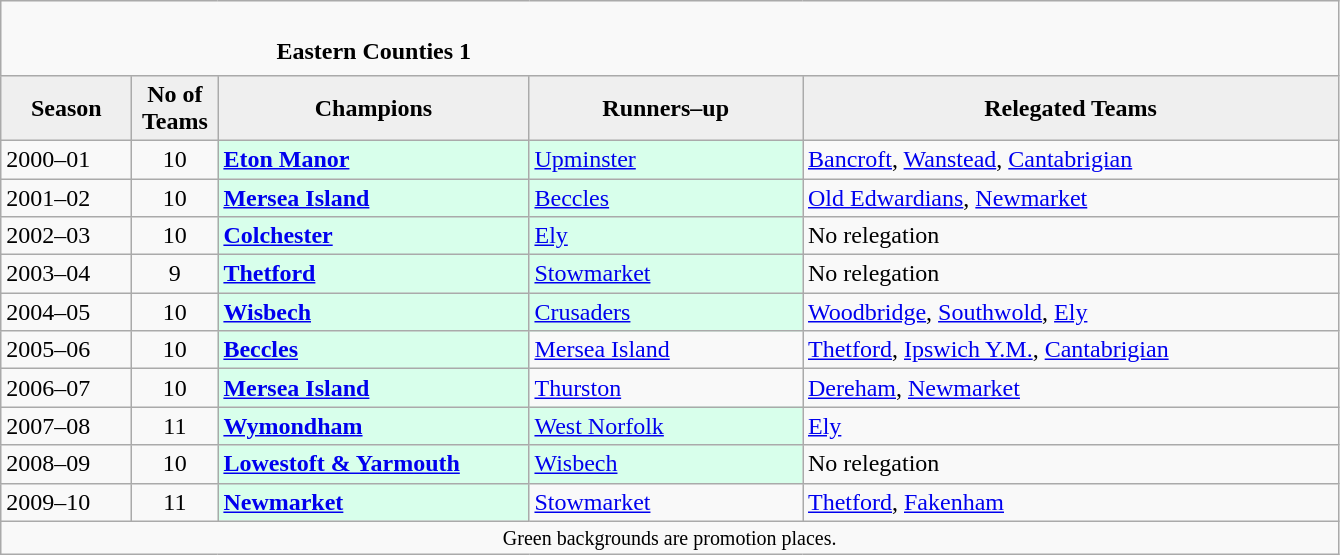<table class="wikitable" style="text-align: left;">
<tr>
<td colspan="11" cellpadding="0" cellspacing="0"><br><table border="0" style="width:100%;" cellpadding="0" cellspacing="0">
<tr>
<td style="width:20%; border:0;"></td>
<td style="border:0;"><strong>Eastern Counties 1</strong></td>
<td style="width:20%; border:0;"></td>
</tr>
</table>
</td>
</tr>
<tr>
<th style="background:#efefef; width:80px;">Season</th>
<th style="background:#efefef; width:50px;">No of Teams</th>
<th style="background:#efefef; width:200px;">Champions</th>
<th style="background:#efefef; width:175px;">Runners–up</th>
<th style="background:#efefef; width:350px;">Relegated Teams</th>
</tr>
<tr align=left>
<td>2000–01</td>
<td style="text-align: center;">10</td>
<td style="background:#d8ffeb;"><strong><a href='#'>Eton Manor</a></strong></td>
<td style="background:#d8ffeb;"><a href='#'>Upminster</a></td>
<td><a href='#'>Bancroft</a>, <a href='#'>Wanstead</a>, <a href='#'>Cantabrigian</a></td>
</tr>
<tr>
<td>2001–02</td>
<td style="text-align: center;">10</td>
<td style="background:#d8ffeb;"><strong><a href='#'>Mersea Island</a></strong></td>
<td style="background:#d8ffeb;"><a href='#'>Beccles</a></td>
<td><a href='#'>Old Edwardians</a>, <a href='#'>Newmarket</a></td>
</tr>
<tr>
<td>2002–03</td>
<td style="text-align: center;">10</td>
<td style="background:#d8ffeb;"><strong><a href='#'>Colchester</a></strong></td>
<td style="background:#d8ffeb;"><a href='#'>Ely</a></td>
<td>No relegation</td>
</tr>
<tr>
<td>2003–04</td>
<td style="text-align: center;">9</td>
<td style="background:#d8ffeb;"><strong><a href='#'>Thetford</a></strong></td>
<td style="background:#d8ffeb;"><a href='#'>Stowmarket</a></td>
<td>No relegation</td>
</tr>
<tr>
<td>2004–05</td>
<td style="text-align: center;">10</td>
<td style="background:#d8ffeb;"><strong><a href='#'>Wisbech</a></strong></td>
<td style="background:#d8ffeb;"><a href='#'>Crusaders</a></td>
<td><a href='#'>Woodbridge</a>, <a href='#'>Southwold</a>, <a href='#'>Ely</a></td>
</tr>
<tr>
<td>2005–06</td>
<td style="text-align: center;">10</td>
<td style="background:#d8ffeb;"><strong><a href='#'>Beccles</a></strong></td>
<td><a href='#'>Mersea Island</a></td>
<td><a href='#'>Thetford</a>, <a href='#'>Ipswich Y.M.</a>, <a href='#'>Cantabrigian</a></td>
</tr>
<tr>
<td>2006–07</td>
<td style="text-align: center;">10</td>
<td style="background:#d8ffeb;"><strong><a href='#'>Mersea Island</a></strong></td>
<td><a href='#'>Thurston</a></td>
<td><a href='#'>Dereham</a>, <a href='#'>Newmarket</a></td>
</tr>
<tr>
<td>2007–08</td>
<td style="text-align: center;">11</td>
<td style="background:#d8ffeb;"><strong><a href='#'>Wymondham</a></strong></td>
<td style="background:#d8ffeb;"><a href='#'>West Norfolk</a></td>
<td><a href='#'>Ely</a></td>
</tr>
<tr>
<td>2008–09</td>
<td style="text-align: center;">10</td>
<td style="background:#d8ffeb;"><strong><a href='#'>Lowestoft & Yarmouth</a></strong></td>
<td style="background:#d8ffeb;"><a href='#'>Wisbech</a></td>
<td>No relegation</td>
</tr>
<tr>
<td>2009–10</td>
<td style="text-align: center;">11</td>
<td style="background:#d8ffeb;"><strong><a href='#'>Newmarket</a></strong></td>
<td><a href='#'>Stowmarket</a></td>
<td><a href='#'>Thetford</a>, <a href='#'>Fakenham</a></td>
</tr>
<tr>
<td colspan="15"  style="border:0; font-size:smaller; text-align:center;">Green backgrounds are promotion places.</td>
</tr>
</table>
